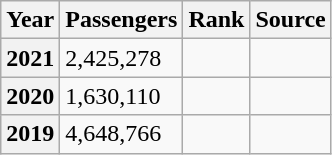<table class="wikitable sortable">
<tr>
<th>Year</th>
<th>Passengers</th>
<th>Rank</th>
<th>Source</th>
</tr>
<tr>
<th>2021</th>
<td>2,425,278 </td>
<td></td>
<td></td>
</tr>
<tr>
<th>2020</th>
<td>1,630,110 </td>
<td></td>
<td></td>
</tr>
<tr>
<th>2019</th>
<td>4,648,766</td>
<td></td>
<td></td>
</tr>
</table>
